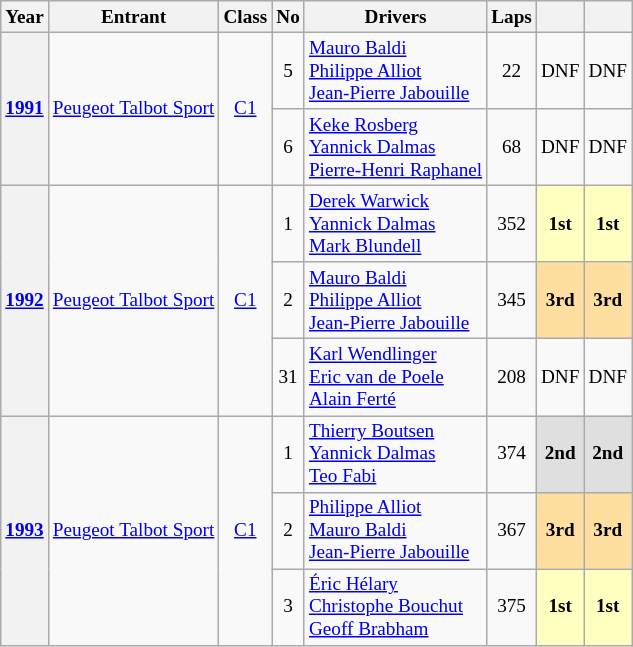<table class="wikitable" style="text-align:center; font-size:80%">
<tr>
<th>Year</th>
<th>Entrant</th>
<th>Class</th>
<th>No</th>
<th>Drivers</th>
<th>Laps</th>
<th></th>
<th></th>
</tr>
<tr>
<th rowspan="2"><a href='#'>1991</a></th>
<td rowspan="2"> <a href='#'>Peugeot Talbot Sport</a></td>
<td rowspan="2"><a href='#'>C1</a></td>
<td>5</td>
<td align="left"> <a href='#'>Mauro Baldi</a><br> <a href='#'>Philippe Alliot</a><br> <a href='#'>Jean-Pierre Jabouille</a></td>
<td>22</td>
<td>DNF</td>
<td>DNF</td>
</tr>
<tr>
<td>6</td>
<td align="left"> <a href='#'>Keke Rosberg</a><br> <a href='#'>Yannick Dalmas</a><br> <a href='#'>Pierre-Henri Raphanel</a></td>
<td>68</td>
<td>DNF</td>
<td>DNF</td>
</tr>
<tr>
<th rowspan="3"><a href='#'>1992</a></th>
<td rowspan="3"> <a href='#'>Peugeot Talbot Sport</a></td>
<td rowspan="3"><a href='#'>C1</a></td>
<td>1</td>
<td align="left"> <a href='#'>Derek Warwick</a><br> <a href='#'>Yannick Dalmas</a><br> <a href='#'>Mark Blundell</a></td>
<td>352</td>
<td style="background:#FFFFBF;"><strong>1st</strong></td>
<td style="background:#FFFFBF;"><strong>1st</strong></td>
</tr>
<tr>
<td>2</td>
<td align="left"> <a href='#'>Mauro Baldi</a><br> <a href='#'>Philippe Alliot</a><br> <a href='#'>Jean-Pierre Jabouille</a></td>
<td>345</td>
<td style="background:#FFDF9F;"><strong>3rd</strong></td>
<td style="background:#FFDF9F;"><strong>3rd</strong></td>
</tr>
<tr>
<td>31</td>
<td align="left"> <a href='#'>Karl Wendlinger</a><br> <a href='#'>Eric van de Poele</a><br> <a href='#'>Alain Ferté</a></td>
<td>208</td>
<td>DNF</td>
<td>DNF</td>
</tr>
<tr>
<th rowspan="3"><a href='#'>1993</a></th>
<td rowspan="3"> <a href='#'>Peugeot Talbot Sport</a></td>
<td rowspan="3"><a href='#'>C1</a></td>
<td>1</td>
<td align="left"> <a href='#'>Thierry Boutsen</a><br> <a href='#'>Yannick Dalmas</a><br> <a href='#'>Teo Fabi</a></td>
<td>374</td>
<td style="background:#DFDFDF;"><strong>2nd</strong></td>
<td style="background:#DFDFDF;"><strong>2nd</strong></td>
</tr>
<tr>
<td>2</td>
<td align="left"> <a href='#'>Philippe Alliot</a><br> <a href='#'>Mauro Baldi</a><br> <a href='#'>Jean-Pierre Jabouille</a></td>
<td>367</td>
<td style="background:#FFDF9F;"><strong>3rd</strong></td>
<td style="background:#FFDF9F;"><strong>3rd</strong></td>
</tr>
<tr>
<td>3</td>
<td align="left"> <a href='#'>Éric Hélary</a><br> <a href='#'>Christophe Bouchut</a><br> <a href='#'>Geoff Brabham</a></td>
<td>375</td>
<td style="background:#FFFFBF;"><strong>1st</strong></td>
<td style="background:#FFFFBF;"><strong>1st</strong></td>
</tr>
</table>
